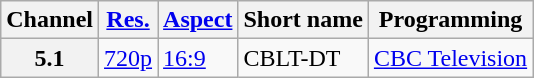<table class="wikitable">
<tr>
<th scope = "col">Channel</th>
<th scope = "col"><a href='#'>Res.</a></th>
<th scope = "col"><a href='#'>Aspect</a></th>
<th scope = "col">Short name</th>
<th scope = "col">Programming</th>
</tr>
<tr>
<th scope = "row">5.1</th>
<td><a href='#'>720p</a></td>
<td><a href='#'>16:9</a></td>
<td>CBLT-DT</td>
<td><a href='#'>CBC Television</a></td>
</tr>
</table>
